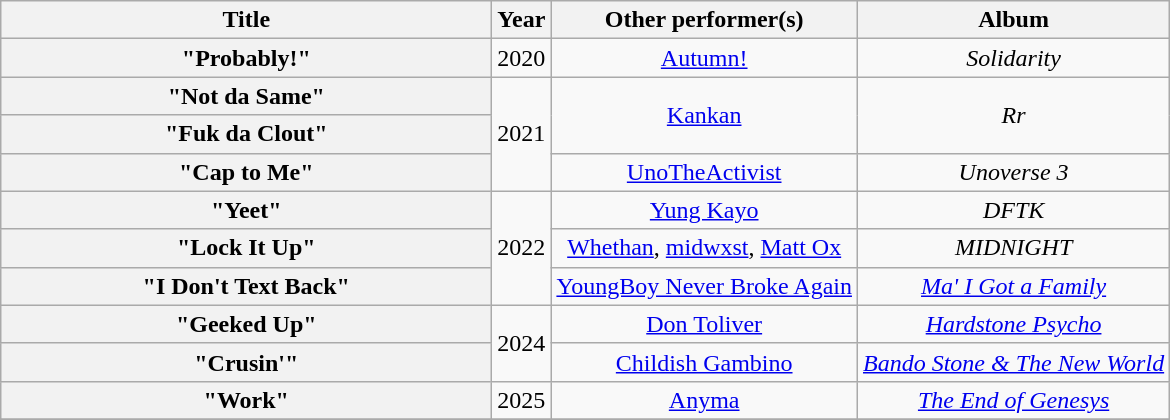<table class="wikitable plainrowheaders" style="text-align:center;">
<tr>
<th scope="col" style="width:20em;">Title</th>
<th scope="col">Year</th>
<th scope="col">Other performer(s)</th>
<th scope="col">Album</th>
</tr>
<tr>
<th scope="row">"Probably!"</th>
<td>2020</td>
<td><a href='#'>Autumn!</a></td>
<td><em>Solidarity</em></td>
</tr>
<tr>
<th scope="row">"Not da Same"</th>
<td rowspan="3">2021</td>
<td rowspan="2"><a href='#'>Kankan</a></td>
<td rowspan="2"><em>Rr</em></td>
</tr>
<tr>
<th scope="row">"Fuk da Clout"</th>
</tr>
<tr>
<th scope="row">"Cap to Me"</th>
<td><a href='#'>UnoTheActivist</a></td>
<td><em>Unoverse 3</em></td>
</tr>
<tr>
<th scope="row">"Yeet"</th>
<td rowspan="3">2022</td>
<td><a href='#'>Yung Kayo</a></td>
<td><em>DFTK</em></td>
</tr>
<tr>
<th scope="row">"Lock It Up"</th>
<td><a href='#'>Whethan</a>, <a href='#'>midwxst</a>, <a href='#'>Matt Ox</a></td>
<td><em>MIDNIGHT</em></td>
</tr>
<tr>
<th scope="row">"I Don't Text Back"</th>
<td><a href='#'>YoungBoy Never Broke Again</a></td>
<td><em><a href='#'>Ma' I Got a Family</a></em></td>
</tr>
<tr>
<th scope="row">"Geeked Up"</th>
<td rowspan="2">2024</td>
<td><a href='#'>Don Toliver</a></td>
<td><em><a href='#'>Hardstone Psycho</a></em></td>
</tr>
<tr>
<th scope="row">"Crusin'"</th>
<td><a href='#'>Childish Gambino</a></td>
<td><em><a href='#'>Bando Stone & The New World</a></em></td>
</tr>
<tr>
<th scope="row">"Work"</th>
<td>2025</td>
<td><a href='#'>Anyma</a></td>
<td><em><a href='#'>The End of Genesys</a></em></td>
</tr>
<tr>
</tr>
</table>
